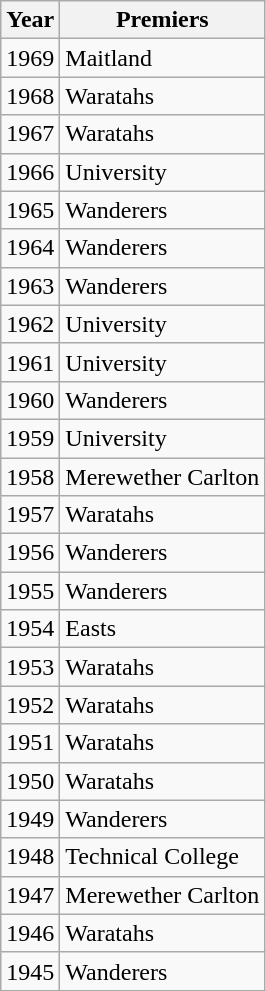<table class="wikitable">
<tr>
<th>Year</th>
<th>Premiers</th>
</tr>
<tr>
<td>1969</td>
<td>Maitland</td>
</tr>
<tr>
<td>1968</td>
<td>Waratahs</td>
</tr>
<tr>
<td>1967</td>
<td>Waratahs</td>
</tr>
<tr>
<td>1966</td>
<td>University</td>
</tr>
<tr>
<td>1965</td>
<td>Wanderers</td>
</tr>
<tr>
<td>1964</td>
<td>Wanderers</td>
</tr>
<tr>
<td>1963</td>
<td>Wanderers</td>
</tr>
<tr>
<td>1962</td>
<td>University</td>
</tr>
<tr>
<td>1961</td>
<td>University</td>
</tr>
<tr>
<td>1960</td>
<td>Wanderers</td>
</tr>
<tr>
<td>1959</td>
<td>University</td>
</tr>
<tr>
<td>1958</td>
<td>Merewether Carlton</td>
</tr>
<tr>
<td>1957</td>
<td>Waratahs</td>
</tr>
<tr>
<td>1956</td>
<td>Wanderers</td>
</tr>
<tr>
<td>1955</td>
<td>Wanderers</td>
</tr>
<tr>
<td>1954</td>
<td>Easts</td>
</tr>
<tr>
<td>1953</td>
<td>Waratahs</td>
</tr>
<tr>
<td>1952</td>
<td>Waratahs</td>
</tr>
<tr>
<td>1951</td>
<td>Waratahs</td>
</tr>
<tr>
<td>1950</td>
<td>Waratahs</td>
</tr>
<tr>
<td>1949</td>
<td>Wanderers</td>
</tr>
<tr>
<td>1948</td>
<td>Technical College</td>
</tr>
<tr>
<td>1947</td>
<td>Merewether Carlton</td>
</tr>
<tr>
<td>1946</td>
<td>Waratahs</td>
</tr>
<tr>
<td>1945</td>
<td>Wanderers</td>
</tr>
</table>
